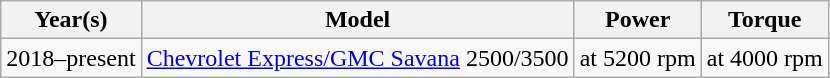<table class="wikitable">
<tr>
<th scope="col">Year(s)</th>
<th scope="col">Model</th>
<th scope="col">Power</th>
<th scope="col">Torque</th>
</tr>
<tr>
<td>2018–present</td>
<td><a href='#'>Chevrolet Express/GMC Savana</a> 2500/3500</td>
<td> at 5200 rpm</td>
<td> at 4000 rpm</td>
</tr>
</table>
